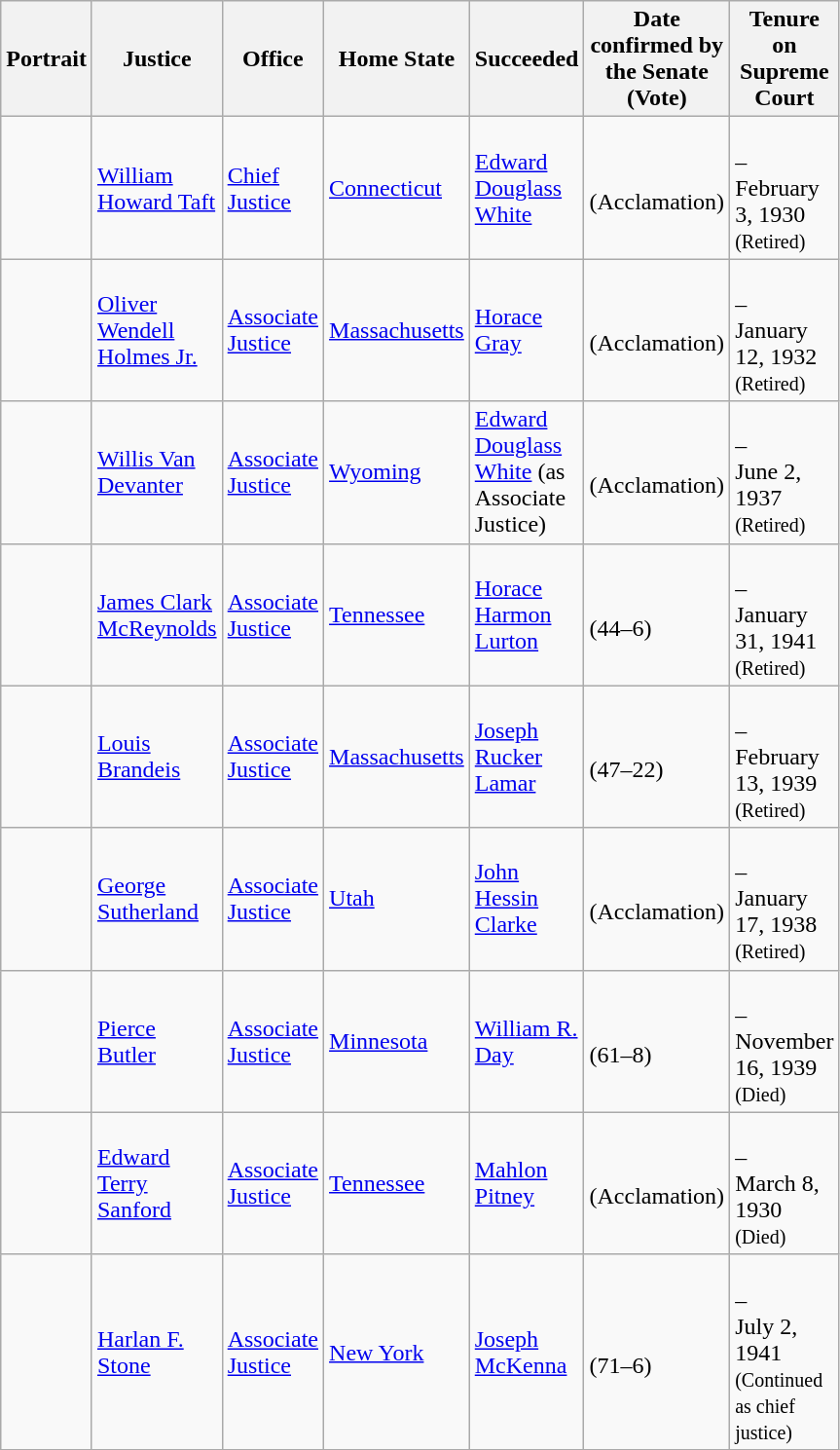<table class="wikitable sortable">
<tr>
<th scope="col" style="width: 10px;">Portrait</th>
<th scope="col" style="width: 10px;">Justice</th>
<th scope="col" style="width: 10px;">Office</th>
<th scope="col" style="width: 10px;">Home State</th>
<th scope="col" style="width: 10px;">Succeeded</th>
<th scope="col" style="width: 10px;">Date confirmed by the Senate<br>(Vote)</th>
<th scope="col" style="width: 10px;">Tenure on Supreme Court</th>
</tr>
<tr>
<td></td>
<td><a href='#'>William Howard Taft</a></td>
<td><a href='#'>Chief Justice</a></td>
<td><a href='#'>Connecticut</a></td>
<td><a href='#'>Edward Douglass White</a></td>
<td><br>(Acclamation)</td>
<td><br>–<br>February 3, 1930<br><small>(Retired)</small></td>
</tr>
<tr>
<td></td>
<td><a href='#'>Oliver Wendell Holmes Jr.</a></td>
<td><a href='#'>Associate Justice</a></td>
<td><a href='#'>Massachusetts</a></td>
<td><a href='#'>Horace Gray</a></td>
<td><br>(Acclamation)</td>
<td><br>–<br>January 12, 1932<br><small>(Retired)</small></td>
</tr>
<tr>
<td></td>
<td><a href='#'>Willis Van Devanter</a></td>
<td><a href='#'>Associate Justice</a></td>
<td><a href='#'>Wyoming</a></td>
<td><a href='#'>Edward Douglass White</a> (as Associate Justice)</td>
<td><br>(Acclamation)</td>
<td><br>–<br>June 2, 1937<br><small>(Retired)</small></td>
</tr>
<tr>
<td></td>
<td><a href='#'>James Clark McReynolds</a></td>
<td><a href='#'>Associate Justice</a></td>
<td><a href='#'>Tennessee</a></td>
<td><a href='#'>Horace Harmon Lurton</a></td>
<td><br>(44–6)</td>
<td><br>–<br>January 31, 1941<br><small>(Retired)</small></td>
</tr>
<tr>
<td></td>
<td><a href='#'>Louis Brandeis</a></td>
<td><a href='#'>Associate Justice</a></td>
<td><a href='#'>Massachusetts</a></td>
<td><a href='#'>Joseph Rucker Lamar</a></td>
<td><br>(47–22)</td>
<td><br>–<br>February 13, 1939<br><small>(Retired)</small></td>
</tr>
<tr>
<td></td>
<td><a href='#'>George Sutherland</a></td>
<td><a href='#'>Associate Justice</a></td>
<td><a href='#'>Utah</a></td>
<td><a href='#'>John Hessin Clarke</a></td>
<td><br>(Acclamation)</td>
<td><br>–<br>January 17, 1938<br><small>(Retired)</small></td>
</tr>
<tr>
<td></td>
<td><a href='#'>Pierce Butler</a></td>
<td><a href='#'>Associate Justice</a></td>
<td><a href='#'>Minnesota</a></td>
<td><a href='#'>William R. Day</a></td>
<td><br>(61–8)</td>
<td><br>–<br>November 16, 1939<br><small>(Died)</small></td>
</tr>
<tr>
<td></td>
<td><a href='#'>Edward Terry Sanford</a></td>
<td><a href='#'>Associate Justice</a></td>
<td><a href='#'>Tennessee</a></td>
<td><a href='#'>Mahlon Pitney</a></td>
<td><br>(Acclamation)</td>
<td><br>–<br>March 8, 1930<br><small>(Died)</small></td>
</tr>
<tr>
<td></td>
<td><a href='#'>Harlan F. Stone</a></td>
<td><a href='#'>Associate Justice</a></td>
<td><a href='#'>New York</a></td>
<td><a href='#'>Joseph McKenna</a></td>
<td><br>(71–6)</td>
<td><br>–<br>July 2, 1941<br><small>(Continued as chief justice)</small></td>
</tr>
<tr>
</tr>
</table>
